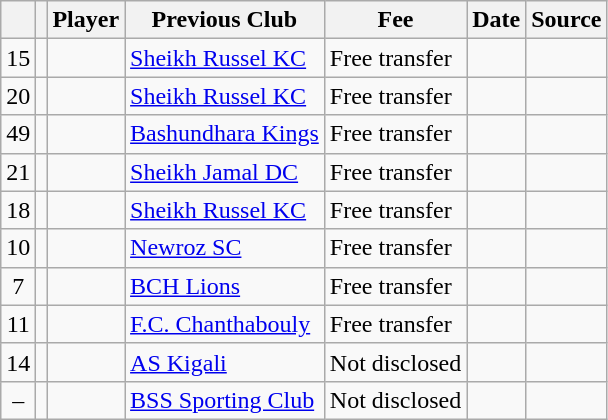<table class="wikitable plainrowheaders sortable">
<tr>
<th></th>
<th></th>
<th>Player</th>
<th>Previous Club</th>
<th>Fee</th>
<th>Date</th>
<th>Source</th>
</tr>
<tr>
<td align=center>15</td>
<td align=center></td>
<td></td>
<td> <a href='#'>Sheikh Russel KC</a></td>
<td>Free transfer</td>
<td></td>
<td></td>
</tr>
<tr>
<td align=center>20</td>
<td align=center></td>
<td></td>
<td> <a href='#'>Sheikh Russel KC</a></td>
<td>Free transfer</td>
<td></td>
<td></td>
</tr>
<tr>
<td align=center>49</td>
<td align=center></td>
<td></td>
<td> <a href='#'>Bashundhara Kings</a></td>
<td>Free transfer</td>
<td></td>
<td></td>
</tr>
<tr>
<td align=center>21</td>
<td align=center></td>
<td></td>
<td> <a href='#'>Sheikh Jamal DC</a></td>
<td>Free transfer</td>
<td></td>
<td></td>
</tr>
<tr>
<td align=center>18</td>
<td align=center></td>
<td></td>
<td> <a href='#'>Sheikh Russel KC</a></td>
<td>Free transfer</td>
<td></td>
<td></td>
</tr>
<tr>
<td align=center>10</td>
<td align=center></td>
<td></td>
<td> <a href='#'>Newroz SC</a></td>
<td>Free transfer</td>
<td></td>
<td></td>
</tr>
<tr>
<td align=center>7</td>
<td align=center></td>
<td></td>
<td> <a href='#'>BCH Lions</a></td>
<td>Free transfer</td>
<td></td>
<td></td>
</tr>
<tr>
<td align=center>11</td>
<td align=center></td>
<td></td>
<td> <a href='#'>F.C. Chanthabouly</a></td>
<td>Free transfer</td>
<td></td>
<td></td>
</tr>
<tr>
<td align=center>14</td>
<td align=center></td>
<td></td>
<td> <a href='#'>AS Kigali</a></td>
<td>Not disclosed</td>
<td></td>
<td></td>
</tr>
<tr>
<td align=center>–</td>
<td align=center></td>
<td></td>
<td> <a href='#'>BSS Sporting Club</a></td>
<td>Not disclosed</td>
<td></td>
<td></td>
</tr>
</table>
